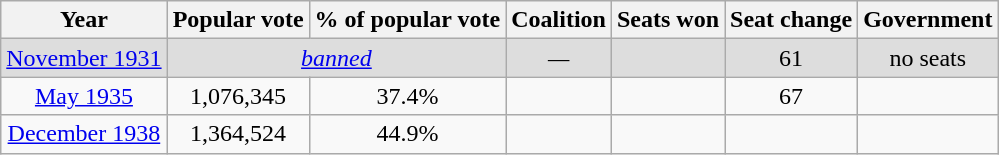<table class="wikitable" style="text-align:center;"|>
<tr>
<th>Year</th>
<th>Popular vote</th>
<th>% of popular vote</th>
<th>Coalition</th>
<th>Seats won</th>
<th>Seat change</th>
<th>Government</th>
</tr>
<tr>
<td style="background:#ddd;"><a href='#'>November 1931</a></td>
<td colspan=2 style="background:#ddd;"><em><a href='#'>banned</a></em></td>
<td style="background:#ddd;"><em>—</em></td>
<td style="background:#ddd;"></td>
<td style="background:#ddd;"> 61</td>
<td style="background:#ddd;">no seats</td>
</tr>
<tr>
<td><a href='#'>May 1935</a></td>
<td>1,076,345</td>
<td>37.4%</td>
<td></td>
<td></td>
<td> 67</td>
<td></td>
</tr>
<tr>
<td><a href='#'>December 1938</a></td>
<td>1,364,524</td>
<td>44.9%</td>
<td></td>
<td></td>
<td></td>
<td></td>
</tr>
</table>
